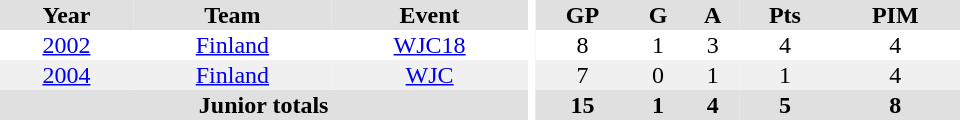<table border="0" cellpadding="1" cellspacing="0" ID="Table3" style="text-align:center; width:40em">
<tr ALIGN="center" bgcolor="#e0e0e0">
<th>Year</th>
<th>Team</th>
<th>Event</th>
<th rowspan="99" bgcolor="#ffffff"></th>
<th>GP</th>
<th>G</th>
<th>A</th>
<th>Pts</th>
<th>PIM</th>
</tr>
<tr>
<td><a href='#'>2002</a></td>
<td><a href='#'>Finland</a></td>
<td><a href='#'>WJC18</a></td>
<td>8</td>
<td>1</td>
<td>3</td>
<td>4</td>
<td>4</td>
</tr>
<tr bgcolor="#f0f0f0">
<td><a href='#'>2004</a></td>
<td><a href='#'>Finland</a></td>
<td><a href='#'>WJC</a></td>
<td>7</td>
<td>0</td>
<td>1</td>
<td>1</td>
<td>4</td>
</tr>
<tr bgcolor="#e0e0e0">
<th colspan="3">Junior totals</th>
<th>15</th>
<th>1</th>
<th>4</th>
<th>5</th>
<th>8</th>
</tr>
</table>
